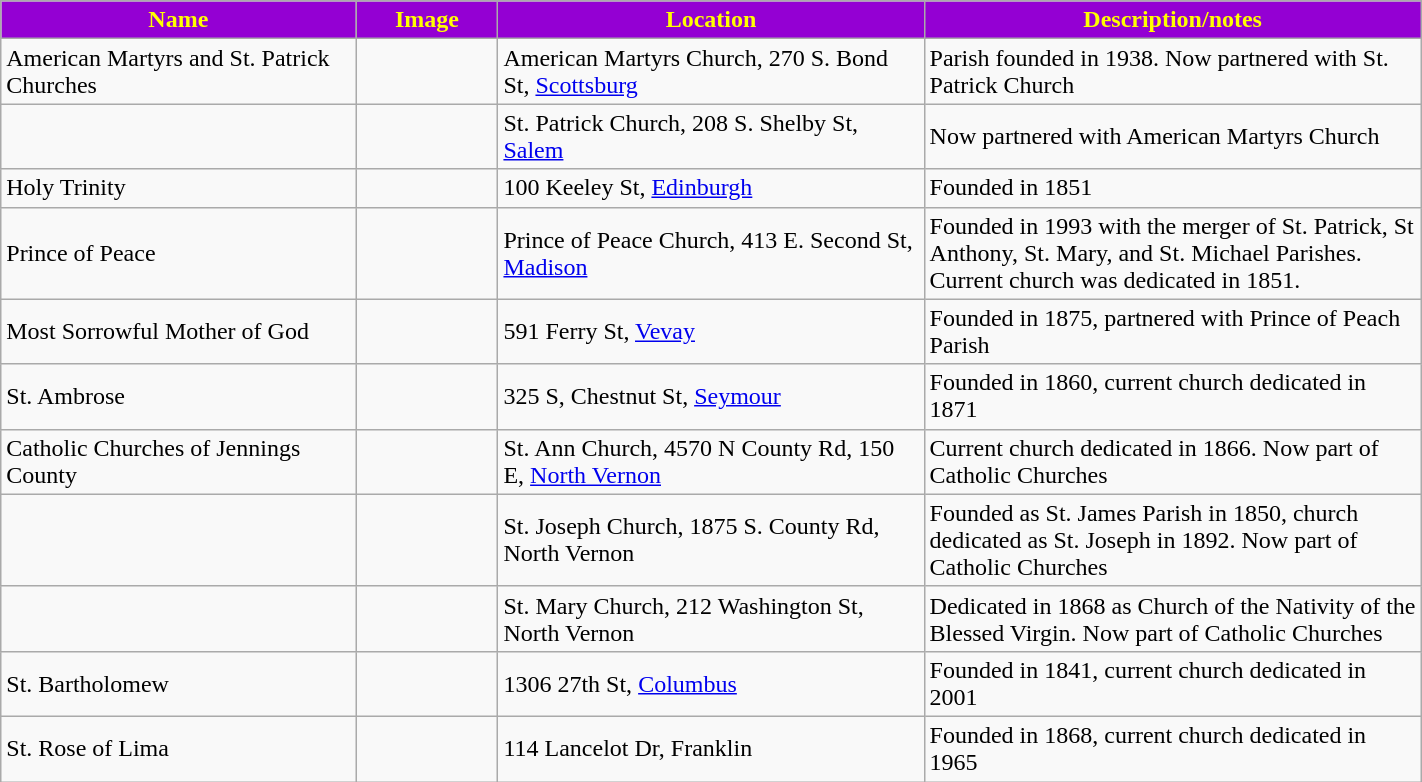<table class="wikitable sortable" style="width:75%">
<tr>
<th style="background:darkviolet; color:yellow;" width="25%"><strong>Name</strong></th>
<th style="background:darkviolet; color:yellow;" width="10%"><strong>Image</strong></th>
<th style="background:darkviolet; color:yellow;" width="30%"><strong>Location</strong></th>
<th style="background:darkviolet; color:yellow;" width="35%"><strong>Description/notes</strong></th>
</tr>
<tr>
<td>American Martyrs and St. Patrick Churches</td>
<td></td>
<td>American Martyrs Church, 270 S. Bond St, <a href='#'>Scottsburg</a></td>
<td>Parish founded in 1938. Now partnered with St. Patrick Church</td>
</tr>
<tr>
<td></td>
<td></td>
<td>St. Patrick Church, 208 S. Shelby St, <a href='#'>Salem</a></td>
<td>Now partnered with American Martyrs Church</td>
</tr>
<tr>
<td>Holy Trinity</td>
<td></td>
<td>100 Keeley St, <a href='#'>Edinburgh</a></td>
<td>Founded in 1851</td>
</tr>
<tr>
<td>Prince of Peace</td>
<td></td>
<td>Prince of Peace Church, 413 E. Second St, <a href='#'>Madison</a></td>
<td>Founded in 1993 with the merger of St. Patrick, St Anthony, St. Mary, and St. Michael Parishes. Current church was dedicated in 1851.</td>
</tr>
<tr>
<td>Most Sorrowful Mother of God</td>
<td></td>
<td>591 Ferry St, <a href='#'>Vevay</a></td>
<td>Founded in 1875, partnered with Prince of Peach Parish</td>
</tr>
<tr>
<td>St. Ambrose</td>
<td></td>
<td>325 S, Chestnut St, <a href='#'>Seymour</a></td>
<td>Founded in 1860, current church dedicated in 1871</td>
</tr>
<tr>
<td>Catholic Churches of Jennings County</td>
<td></td>
<td>St. Ann Church, 4570 N County Rd, 150 E, <a href='#'>North Vernon</a></td>
<td>Current church dedicated in 1866. Now part of Catholic Churches</td>
</tr>
<tr>
<td></td>
<td></td>
<td>St. Joseph Church, 1875 S. County Rd, North Vernon</td>
<td>Founded as St. James Parish in 1850, church dedicated as St. Joseph in 1892. Now part of Catholic Churches</td>
</tr>
<tr>
<td></td>
<td></td>
<td>St. Mary Church, 212 Washington St, North Vernon</td>
<td>Dedicated in 1868 as Church of the Nativity of the Blessed Virgin. Now part of Catholic Churches</td>
</tr>
<tr>
<td>St. Bartholomew</td>
<td></td>
<td>1306 27th St, <a href='#'>Columbus</a></td>
<td>Founded in 1841, current church dedicated in 2001</td>
</tr>
<tr>
<td>St. Rose of Lima</td>
<td></td>
<td>114 Lancelot Dr, Franklin</td>
<td>Founded in 1868, current church dedicated in 1965</td>
</tr>
</table>
